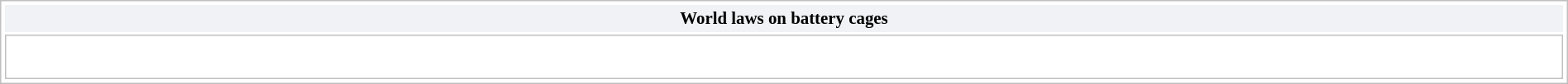<table class="collapsible collapsed" style="background-color: transparent; text-align: left; border: 1px solid silver; margin: 0.2em auto auto; width:100%; clear: both; padding: 1px;">
<tr>
<th style="background-color: #F0F2F5; font-size:87%; padding:0.2em 0.3em; text-align: center; "><span>World laws on battery cages</span></th>
</tr>
<tr>
<td style="border: solid 1px silver; padding: 8px; background-color: white;"><br><div></div></td>
</tr>
</table>
